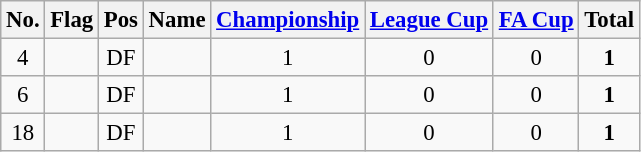<table class="wikitable sortable" style="text-align:center; font-size:95%;">
<tr>
<th>No.</th>
<th>Flag</th>
<th>Pos</th>
<th>Name</th>
<th><a href='#'>Championship</a></th>
<th><a href='#'>League Cup</a></th>
<th><a href='#'>FA Cup</a></th>
<th>Total</th>
</tr>
<tr>
<td>4</td>
<td></td>
<td>DF</td>
<td></td>
<td>1</td>
<td>0</td>
<td>0</td>
<td> <strong>1</strong></td>
</tr>
<tr>
<td>6</td>
<td></td>
<td>DF</td>
<td></td>
<td>1</td>
<td>0</td>
<td>0</td>
<td> <strong>1</strong></td>
</tr>
<tr>
<td>18</td>
<td></td>
<td>DF</td>
<td></td>
<td>1</td>
<td>0</td>
<td>0</td>
<td> <strong>1</strong></td>
</tr>
</table>
